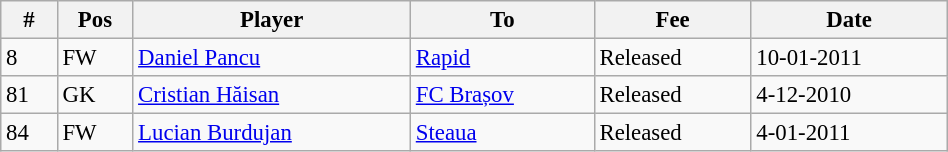<table width=50% class="wikitable" style="text-align:center; font-size:95%; text-align:left">
<tr>
<th>#</th>
<th>Pos</th>
<th>Player</th>
<th>To</th>
<th>Fee</th>
<th>Date</th>
</tr>
<tr --->
<td>8</td>
<td>FW</td>
<td> <a href='#'>Daniel Pancu</a></td>
<td><a href='#'>Rapid</a></td>
<td>Released</td>
<td>10-01-2011</td>
</tr>
<tr --->
<td>81</td>
<td>GK</td>
<td> <a href='#'>Cristian Hăisan</a></td>
<td><a href='#'>FC Brașov</a></td>
<td>Released</td>
<td>4-12-2010</td>
</tr>
<tr --->
<td>84</td>
<td>FW</td>
<td> <a href='#'>Lucian Burdujan</a></td>
<td><a href='#'>Steaua</a></td>
<td>Released</td>
<td>4-01-2011</td>
</tr>
</table>
